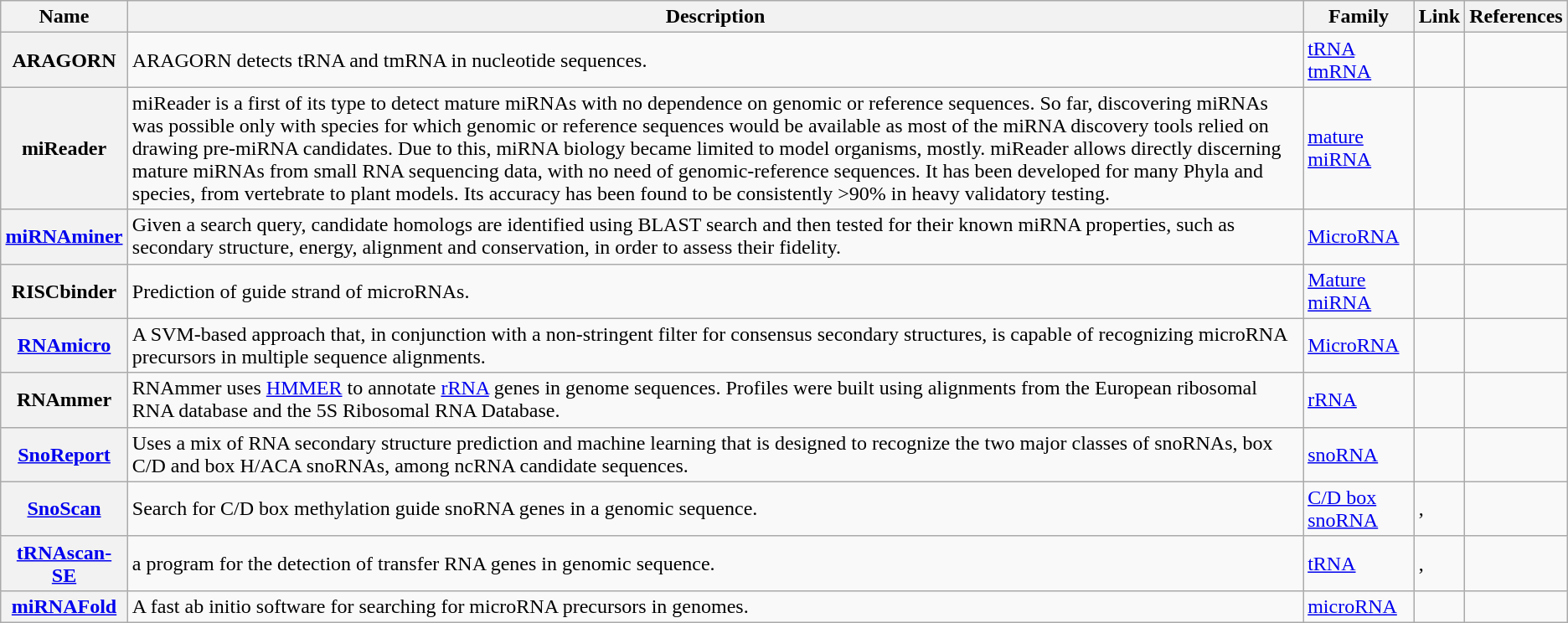<table class="wikitable sortable">
<tr>
<th>Name</th>
<th>Description</th>
<th>Family</th>
<th>Link</th>
<th>References</th>
</tr>
<tr>
<th>ARAGORN</th>
<td>ARAGORN detects tRNA and tmRNA in nucleotide sequences.</td>
<td><a href='#'>tRNA</a> <a href='#'>tmRNA</a></td>
<td> </td>
<td></td>
</tr>
<tr>
<th>miReader</th>
<td>miReader is a first of its type to detect mature miRNAs with no dependence on genomic or reference sequences. So far, discovering miRNAs was possible only with species for which genomic or reference sequences would be available as most of the miRNA discovery tools relied on drawing pre-miRNA candidates. Due to this, miRNA biology became limited to model organisms, mostly. miReader allows directly discerning mature miRNAs from small RNA sequencing data, with no need of genomic-reference sequences. It has been developed for many Phyla and species, from vertebrate to plant models. Its accuracy has been found to be consistently >90% in heavy validatory testing.</td>
<td><a href='#'>mature miRNA</a></td>
<td> </td>
<td></td>
</tr>
<tr>
<th><a href='#'>miRNAminer</a></th>
<td>Given a search query, candidate homologs are identified using BLAST search and then tested for their known miRNA properties, such as secondary structure, energy, alignment and conservation, in order to assess their fidelity.</td>
<td><a href='#'>MicroRNA</a></td>
<td></td>
<td></td>
</tr>
<tr>
<th>RISCbinder</th>
<td>Prediction of guide strand of microRNAs.</td>
<td><a href='#'>Mature miRNA</a></td>
<td></td>
<td></td>
</tr>
<tr>
<th><a href='#'>RNAmicro</a></th>
<td>A SVM-based approach that, in conjunction with a non-stringent filter for consensus secondary structures, is capable of recognizing microRNA precursors in multiple sequence alignments.</td>
<td><a href='#'>MicroRNA</a></td>
<td> </td>
<td></td>
</tr>
<tr>
<th>RNAmmer</th>
<td>RNAmmer uses <a href='#'>HMMER</a> to annotate <a href='#'>rRNA</a> genes in genome sequences. Profiles were built using alignments from the European ribosomal RNA database and the 5S Ribosomal RNA Database.</td>
<td><a href='#'>rRNA</a></td>
<td>  </td>
<td></td>
</tr>
<tr>
<th><a href='#'>SnoReport</a></th>
<td>Uses a mix of RNA secondary structure prediction and machine learning that is designed to recognize the two major classes of snoRNAs, box C/D and box H/ACA snoRNAs, among ncRNA candidate sequences.</td>
<td><a href='#'>snoRNA</a></td>
<td> </td>
<td></td>
</tr>
<tr>
<th><a href='#'>SnoScan</a></th>
<td>Search for C/D box methylation guide snoRNA genes in a genomic sequence.</td>
<td><a href='#'>C/D box snoRNA</a></td>
<td>, </td>
<td></td>
</tr>
<tr>
<th><a href='#'>tRNAscan-SE</a></th>
<td>a program for the detection of transfer RNA genes in genomic sequence.</td>
<td><a href='#'>tRNA</a></td>
<td>, </td>
<td></td>
</tr>
<tr>
<th><a href='#'>miRNAFold</a></th>
<td>A fast ab initio software for searching for microRNA precursors in genomes.</td>
<td><a href='#'>microRNA</a></td>
<td></td>
<td></td>
</tr>
</table>
